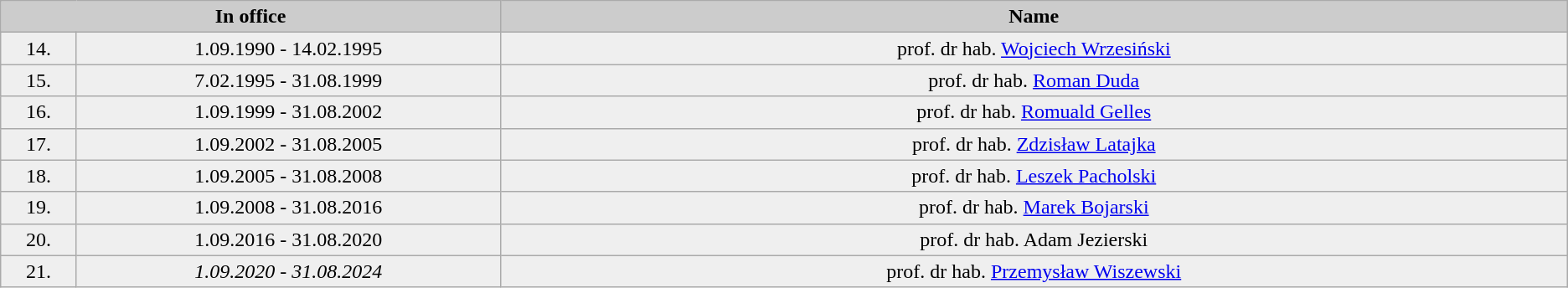<table class="wikitable" width="">
<tr align="center" bgcolor="#CCCCCC">
<td colspan="2" width="14%"><strong>In office</strong></td>
<td width="30%"><strong>Name</strong></td>
</tr>
<tr bgcolor="#EFEFEF">
<td align=center>14.</td>
<td align=center>1.09.1990 - 14.02.1995</td>
<td align=center>prof. dr hab. <a href='#'>Wojciech Wrzesiński</a></td>
</tr>
<tr bgcolor="#EFEFEF">
<td align=center>15.</td>
<td align=center>7.02.1995 - 31.08.1999</td>
<td align=center>prof. dr hab. <a href='#'>Roman Duda</a></td>
</tr>
<tr bgcolor="#EFEFEF">
<td align=center>16.</td>
<td align=center>1.09.1999 - 31.08.2002</td>
<td align=center>prof. dr hab. <a href='#'>Romuald Gelles</a></td>
</tr>
<tr bgcolor="#EFEFEF">
<td align=center>17.</td>
<td align=center>1.09.2002 - 31.08.2005</td>
<td align=center>prof. dr hab. <a href='#'>Zdzisław Latajka</a></td>
</tr>
<tr bgcolor="#EFEFEF">
<td align=center>18.</td>
<td align=center>1.09.2005 - 31.08.2008</td>
<td align=center>prof. dr hab. <a href='#'>Leszek Pacholski</a></td>
</tr>
<tr bgcolor="#EFEFEF">
<td align=center>19.</td>
<td align=center>1.09.2008 - 31.08.2016</td>
<td align=center>prof. dr hab. <a href='#'>Marek Bojarski</a></td>
</tr>
<tr bgcolor="#EFEFEF">
<td align=center>20.</td>
<td align=center>1.09.2016 - 31.08.2020</td>
<td align=center>prof. dr hab. Adam Jezierski</td>
</tr>
<tr bgcolor="#EFEFEF">
<td align=center>21.</td>
<td align=center><em>1.09.2020 - 31.08.2024</em></td>
<td align=center>prof. dr hab. <a href='#'>Przemysław Wiszewski</a></td>
</tr>
</table>
